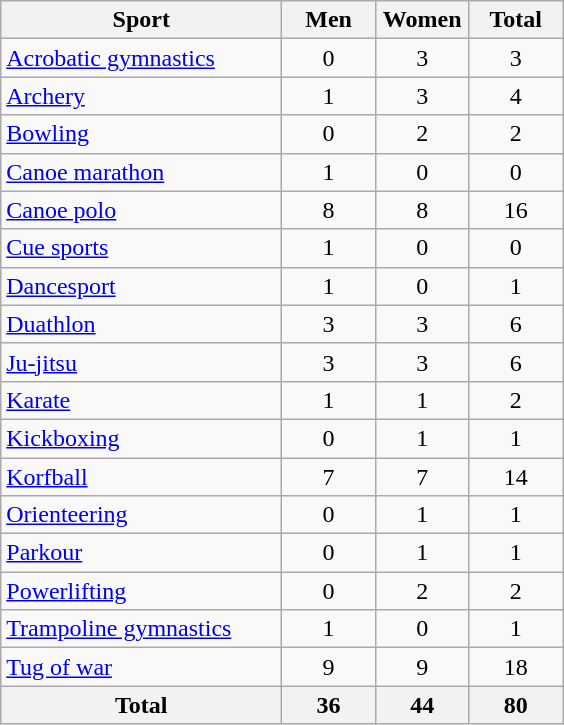<table class="wikitable sortable" style="text-align:center;">
<tr>
<th width=180>Sport</th>
<th width=55>Men</th>
<th width=55>Women</th>
<th width=55>Total</th>
</tr>
<tr>
<td align=left><a href='#'>Acrobatic gymnastics</a></td>
<td>0</td>
<td>3</td>
<td>3</td>
</tr>
<tr>
<td align=left><a href='#'>Archery</a></td>
<td>1</td>
<td>3</td>
<td>4</td>
</tr>
<tr>
<td align=left><a href='#'>Bowling</a></td>
<td>0</td>
<td>2</td>
<td>2</td>
</tr>
<tr>
<td align=left><a href='#'>Canoe marathon</a></td>
<td>1</td>
<td>0</td>
<td>0</td>
</tr>
<tr>
<td align=left><a href='#'>Canoe polo</a></td>
<td>8</td>
<td>8</td>
<td>16</td>
</tr>
<tr>
<td align=left><a href='#'>Cue sports</a></td>
<td>1</td>
<td>0</td>
<td>0</td>
</tr>
<tr>
<td align=left><a href='#'>Dancesport</a></td>
<td>1</td>
<td>0</td>
<td>1</td>
</tr>
<tr>
<td align=left><a href='#'>Duathlon</a></td>
<td>3</td>
<td>3</td>
<td>6</td>
</tr>
<tr>
<td align=left><a href='#'>Ju-jitsu</a></td>
<td>3</td>
<td>3</td>
<td>6</td>
</tr>
<tr>
<td align=left><a href='#'>Karate</a></td>
<td>1</td>
<td>1</td>
<td>2</td>
</tr>
<tr>
<td align=left><a href='#'>Kickboxing</a></td>
<td>0</td>
<td>1</td>
<td>1</td>
</tr>
<tr>
<td align=left><a href='#'>Korfball</a></td>
<td>7</td>
<td>7</td>
<td>14</td>
</tr>
<tr>
<td align=left><a href='#'>Orienteering</a></td>
<td>0</td>
<td>1</td>
<td>1</td>
</tr>
<tr>
<td align=left><a href='#'>Parkour</a></td>
<td>0</td>
<td>1</td>
<td>1</td>
</tr>
<tr>
<td align=left><a href='#'>Powerlifting</a></td>
<td>0</td>
<td>2</td>
<td>2</td>
</tr>
<tr>
<td align=left><a href='#'>Trampoline gymnastics</a></td>
<td>1</td>
<td>0</td>
<td>1</td>
</tr>
<tr>
<td align=left><a href='#'>Tug of war</a></td>
<td>9</td>
<td>9</td>
<td>18</td>
</tr>
<tr>
<th>Total</th>
<th>36</th>
<th>44</th>
<th>80</th>
</tr>
</table>
